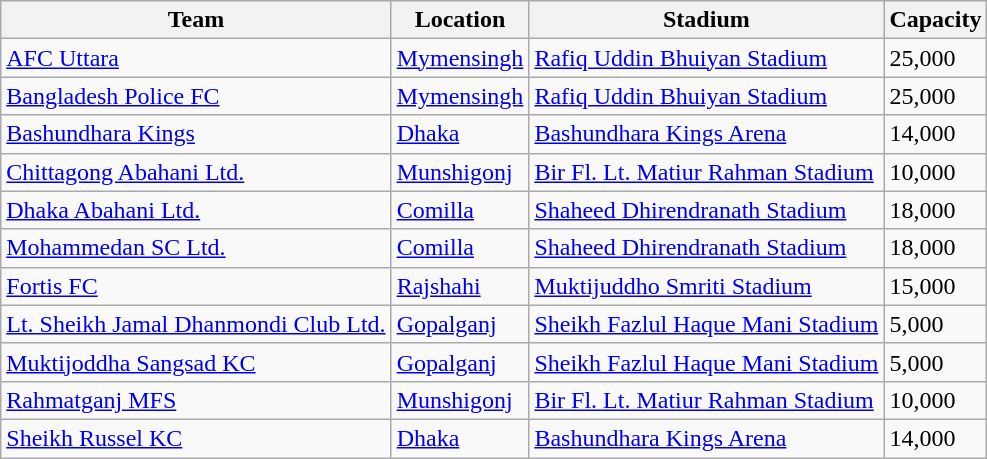<table class="wikitable sortable">
<tr>
<th>Team</th>
<th>Location</th>
<th>Stadium</th>
<th>Capacity</th>
</tr>
<tr>
<td><a href='#'>AFC Uttara</a></td>
<td><a href='#'>Mymensingh</a></td>
<td><a href='#'>Rafiq Uddin Bhuiyan Stadium</a></td>
<td>25,000</td>
</tr>
<tr>
<td><a href='#'>Bangladesh Police FC</a></td>
<td><a href='#'>Mymensingh</a></td>
<td><a href='#'>Rafiq Uddin Bhuiyan Stadium</a></td>
<td>25,000</td>
</tr>
<tr>
<td><a href='#'>Bashundhara Kings</a></td>
<td><a href='#'>Dhaka</a></td>
<td><a href='#'>Bashundhara Kings Arena</a></td>
<td>14,000</td>
</tr>
<tr>
<td><a href='#'>Chittagong Abahani Ltd.</a></td>
<td><a href='#'>Munshigonj</a></td>
<td><a href='#'>Bir Fl. Lt. Matiur Rahman Stadium</a></td>
<td>10,000</td>
</tr>
<tr>
<td><a href='#'>Dhaka Abahani Ltd.</a></td>
<td><a href='#'>Comilla</a></td>
<td><a href='#'>Shaheed Dhirendranath Stadium</a></td>
<td>18,000</td>
</tr>
<tr>
<td><a href='#'>Mohammedan SC Ltd.</a></td>
<td><a href='#'>Comilla</a></td>
<td><a href='#'>Shaheed Dhirendranath Stadium</a></td>
<td>18,000</td>
</tr>
<tr>
<td><a href='#'>Fortis FC</a></td>
<td><a href='#'>Rajshahi</a></td>
<td><a href='#'>Muktijuddho Smriti Stadium</a></td>
<td>15,000</td>
</tr>
<tr>
<td><a href='#'>Lt. Sheikh Jamal Dhanmondi Club Ltd.</a></td>
<td><a href='#'>Gopalganj</a></td>
<td><a href='#'>Sheikh Fazlul Haque Mani Stadium</a></td>
<td>5,000</td>
</tr>
<tr>
<td><a href='#'>Muktijoddha Sangsad KC</a></td>
<td><a href='#'>Gopalganj</a></td>
<td><a href='#'>Sheikh Fazlul Haque Mani Stadium</a></td>
<td>5,000</td>
</tr>
<tr>
<td><a href='#'>Rahmatganj MFS</a></td>
<td><a href='#'>Munshigonj</a></td>
<td><a href='#'>Bir Fl. Lt. Matiur Rahman Stadium</a></td>
<td>10,000</td>
</tr>
<tr>
<td><a href='#'>Sheikh Russel KC</a></td>
<td><a href='#'>Dhaka</a></td>
<td><a href='#'>Bashundhara Kings Arena</a></td>
<td>14,000</td>
</tr>
</table>
